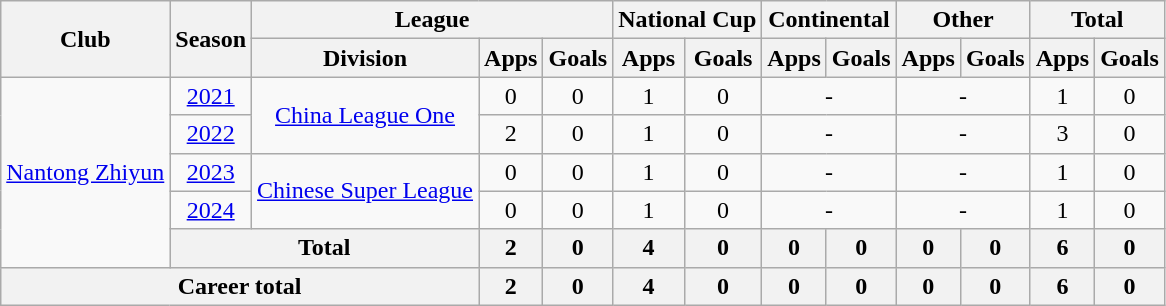<table class="wikitable" style="text-align: center">
<tr>
<th rowspan="2">Club</th>
<th rowspan="2">Season</th>
<th colspan="3">League</th>
<th colspan="2">National Cup</th>
<th colspan="2">Continental</th>
<th colspan="2">Other</th>
<th colspan="2">Total</th>
</tr>
<tr>
<th>Division</th>
<th>Apps</th>
<th>Goals</th>
<th>Apps</th>
<th>Goals</th>
<th>Apps</th>
<th>Goals</th>
<th>Apps</th>
<th>Goals</th>
<th>Apps</th>
<th>Goals</th>
</tr>
<tr>
<td rowspan=5><a href='#'>Nantong Zhiyun</a></td>
<td><a href='#'>2021</a></td>
<td rowspan=2><a href='#'>China League One</a></td>
<td>0</td>
<td>0</td>
<td>1</td>
<td>0</td>
<td colspan="2">-</td>
<td colspan="2">-</td>
<td>1</td>
<td>0</td>
</tr>
<tr>
<td><a href='#'>2022</a></td>
<td>2</td>
<td>0</td>
<td>1</td>
<td>0</td>
<td colspan="2">-</td>
<td colspan="2">-</td>
<td>3</td>
<td>0</td>
</tr>
<tr>
<td><a href='#'>2023</a></td>
<td rowspan=2><a href='#'>Chinese Super League</a></td>
<td>0</td>
<td>0</td>
<td>1</td>
<td>0</td>
<td colspan="2">-</td>
<td colspan="2">-</td>
<td>1</td>
<td>0</td>
</tr>
<tr>
<td><a href='#'>2024</a></td>
<td>0</td>
<td>0</td>
<td>1</td>
<td>0</td>
<td colspan="2">-</td>
<td colspan="2">-</td>
<td>1</td>
<td>0</td>
</tr>
<tr>
<th colspan="2"><strong>Total</strong></th>
<th>2</th>
<th>0</th>
<th>4</th>
<th>0</th>
<th>0</th>
<th>0</th>
<th>0</th>
<th>0</th>
<th>6</th>
<th>0</th>
</tr>
<tr>
<th colspan=3>Career total</th>
<th>2</th>
<th>0</th>
<th>4</th>
<th>0</th>
<th>0</th>
<th>0</th>
<th>0</th>
<th>0</th>
<th>6</th>
<th>0</th>
</tr>
</table>
